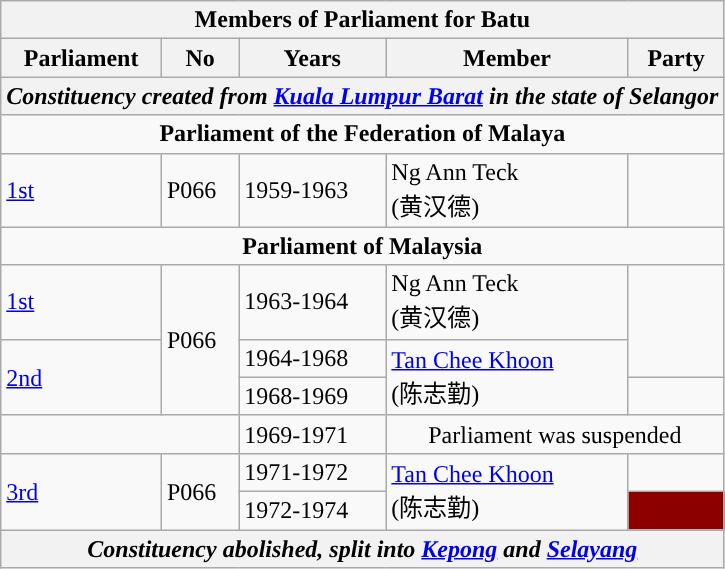<table class=wikitable>
<tr>
<th colspan="5">Members of Parliament for Batu</th>
</tr>
<tr>
<th>Parliament</th>
<th>No</th>
<th>Years</th>
<th>Member</th>
<th>Party</th>
</tr>
<tr>
<th colspan="5" align="center"><em>Constituency created from <a href='#'>Kuala Lumpur Barat</a> in the state of Selangor</em></th>
</tr>
<tr>
<td colspan="5" align="center"><strong>Parliament of the Federation of Malaya</strong></td>
</tr>
<tr>
<td><a href='#'>1st</a></td>
<td>P066</td>
<td>1959-1963</td>
<td>Ng Ann Teck <br> (黄汉德)</td>
<td></td>
</tr>
<tr>
<td colspan="5" align="center"><strong>Parliament of Malaysia</strong></td>
</tr>
<tr>
<td><a href='#'>1st</a></td>
<td rowspan="3">P066</td>
<td>1963-1964</td>
<td>Ng Ann Teck <br> (黄汉德)</td>
<td rowspan="2"></td>
</tr>
<tr>
<td rowspan=2><a href='#'>2nd</a></td>
<td>1964-1968</td>
<td rowspan=2><a href='#'>Tan Chee Khoon</a> <br> (陈志勤)</td>
</tr>
<tr>
<td>1968-1969</td>
<td></td>
</tr>
<tr>
<td colspan="2"></td>
<td>1969-1971</td>
<td colspan=2 align=center>Parliament was suspended</td>
</tr>
<tr>
<td rowspan=2><a href='#'>3rd</a></td>
<td rowspan="2">P066</td>
<td>1971-1972</td>
<td rowspan=2><a href='#'>Tan Chee Khoon</a> <br> (陈志勤)</td>
<td></td>
</tr>
<tr>
<td>1972-1974</td>
<td bgcolor=#8C001A"></td>
</tr>
<tr>
<th colspan="5" align="center"><em>Constituency abolished, split into <a href='#'>Kepong</a> and <a href='#'>Selayang</a></em></th>
</tr>
</table>
